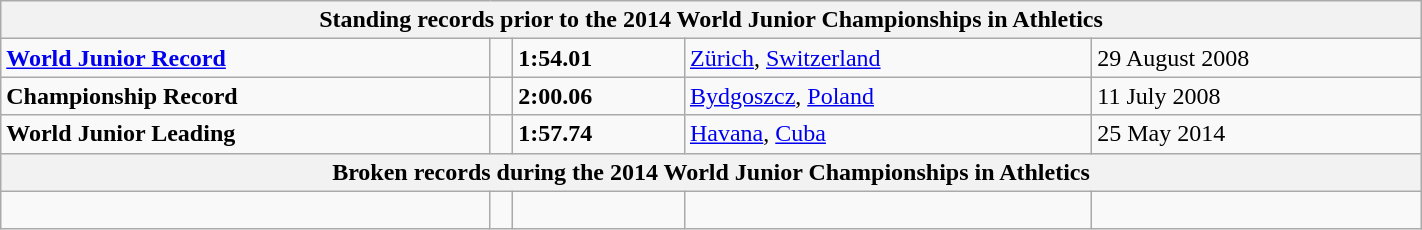<table class="wikitable" width=75%>
<tr>
<th colspan="5">Standing records prior to the 2014 World Junior Championships in Athletics</th>
</tr>
<tr>
<td><strong><a href='#'>World Junior Record</a></strong></td>
<td></td>
<td><strong>1:54.01</strong></td>
<td><a href='#'>Zürich</a>, <a href='#'>Switzerland</a></td>
<td>29 August 2008</td>
</tr>
<tr>
<td><strong>Championship Record</strong></td>
<td></td>
<td><strong>2:00.06</strong></td>
<td><a href='#'>Bydgoszcz</a>, <a href='#'>Poland</a></td>
<td>11 July 2008</td>
</tr>
<tr>
<td><strong>World Junior Leading</strong></td>
<td></td>
<td><strong>1:57.74</strong></td>
<td><a href='#'>Havana</a>, <a href='#'>Cuba</a></td>
<td>25 May 2014</td>
</tr>
<tr>
<th colspan="5">Broken records during the 2014 World Junior Championships in Athletics</th>
</tr>
<tr>
<td> </td>
<td></td>
<td></td>
<td></td>
<td></td>
</tr>
</table>
